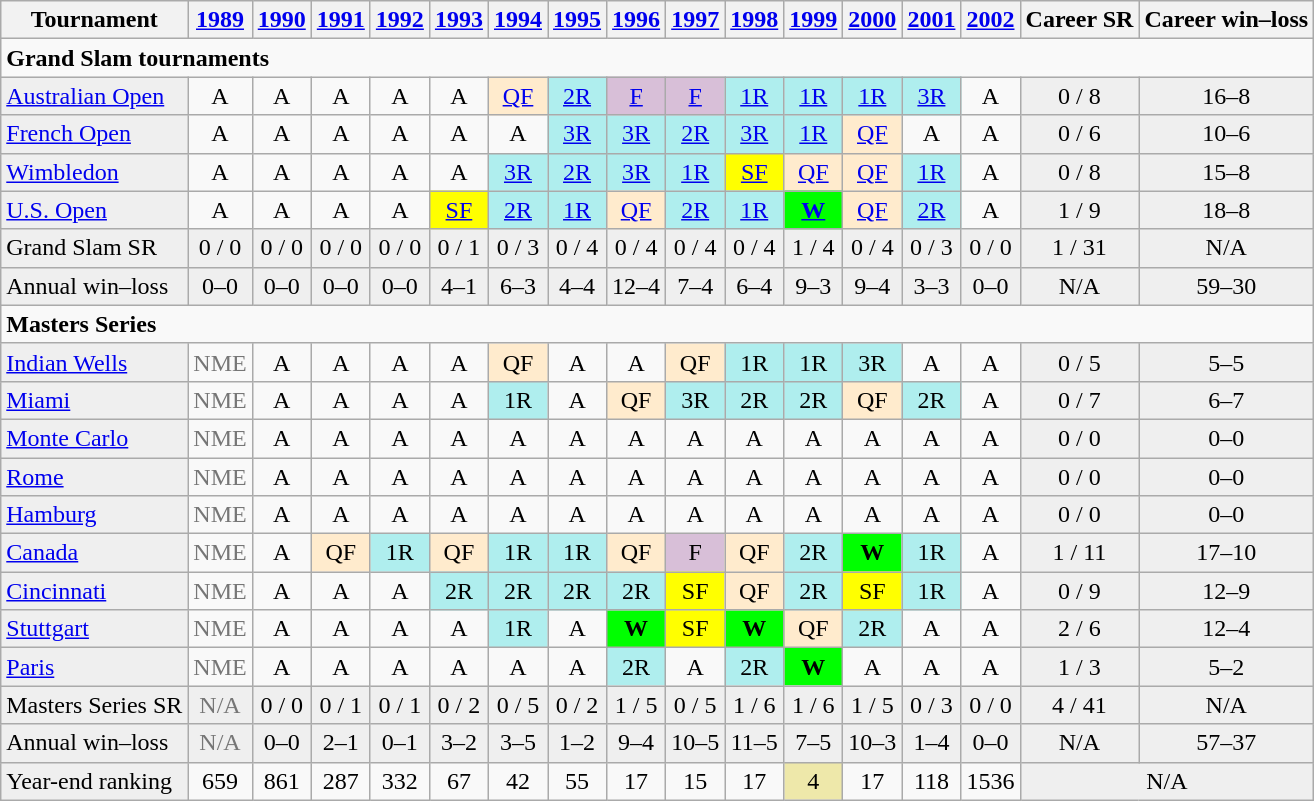<table class="wikitable">
<tr>
<th>Tournament</th>
<th><a href='#'>1989</a></th>
<th><a href='#'>1990</a></th>
<th><a href='#'>1991</a></th>
<th><a href='#'>1992</a></th>
<th><a href='#'>1993</a></th>
<th><a href='#'>1994</a></th>
<th><a href='#'>1995</a></th>
<th><a href='#'>1996</a></th>
<th><a href='#'>1997</a></th>
<th><a href='#'>1998</a></th>
<th><a href='#'>1999</a></th>
<th><a href='#'>2000</a></th>
<th><a href='#'>2001</a></th>
<th><a href='#'>2002</a></th>
<th>Career SR</th>
<th>Career win–loss</th>
</tr>
<tr>
<td colspan="17"><strong>Grand Slam tournaments</strong></td>
</tr>
<tr>
<td bgcolor="#efefef"><a href='#'>Australian Open</a></td>
<td align="center">A</td>
<td align="center">A</td>
<td align="center">A</td>
<td align="center">A</td>
<td align="center">A</td>
<td align="center" style="background:#ffebcd;"><a href='#'>QF</a></td>
<td align="center" style="background:#afeeee;"><a href='#'>2R</a></td>
<td align="center" style="background:#D8BFD8;"><a href='#'>F</a></td>
<td align="center" style="background:#D8BFD8;"><a href='#'>F</a></td>
<td align="center" style="background:#afeeee;"><a href='#'>1R</a></td>
<td align="center" style="background:#afeeee;"><a href='#'>1R</a></td>
<td align="center" style="background:#afeeee;"><a href='#'>1R</a></td>
<td align="center" style="background:#afeeee;"><a href='#'>3R</a></td>
<td align="center">A</td>
<td align="center" style="background:#EFEFEF;">0 / 8</td>
<td align="center" style="background:#EFEFEF;">16–8</td>
</tr>
<tr>
<td bgcolor="#efefef"><a href='#'>French Open</a></td>
<td align="center">A</td>
<td align="center">A</td>
<td align="center">A</td>
<td align="center">A</td>
<td align="center">A</td>
<td align="center">A</td>
<td align="center" style="background:#afeeee;"><a href='#'>3R</a></td>
<td align="center" style="background:#afeeee;"><a href='#'>3R</a></td>
<td align="center" style="background:#afeeee;"><a href='#'>2R</a></td>
<td align="center" style="background:#afeeee;"><a href='#'>3R</a></td>
<td align="center" style="background:#afeeee;"><a href='#'>1R</a></td>
<td align="center" style="background:#ffebcd;"><a href='#'>QF</a></td>
<td align="center">A</td>
<td align="center">A</td>
<td align="center" style="background:#EFEFEF;">0 / 6</td>
<td align="center" style="background:#EFEFEF;">10–6</td>
</tr>
<tr>
<td bgcolor="#efefef"><a href='#'>Wimbledon</a></td>
<td align="center">A</td>
<td align="center">A</td>
<td align="center">A</td>
<td align="center">A</td>
<td align="center">A</td>
<td align="center" style="background:#afeeee;"><a href='#'>3R</a></td>
<td align="center" style="background:#afeeee;"><a href='#'>2R</a></td>
<td align="center" style="background:#afeeee;"><a href='#'>3R</a></td>
<td align="center" style="background:#afeeee;"><a href='#'>1R</a></td>
<td align="center" style="background:yellow;"><a href='#'>SF</a></td>
<td align="center" style="background:#ffebcd;"><a href='#'>QF</a></td>
<td align="center" style="background:#ffebcd;"><a href='#'>QF</a></td>
<td align="center" style="background:#afeeee;"><a href='#'>1R</a></td>
<td align="center">A</td>
<td align="center" style="background:#EFEFEF;">0 / 8</td>
<td align="center" style="background:#EFEFEF;">15–8</td>
</tr>
<tr>
<td bgcolor="#efefef"><a href='#'>U.S. Open</a></td>
<td align="center">A</td>
<td align="center">A</td>
<td align="center">A</td>
<td align="center">A</td>
<td align="center" style="background:yellow;"><a href='#'>SF</a></td>
<td align="center" style="background:#afeeee;"><a href='#'>2R</a></td>
<td align="center" style="background:#afeeee;"><a href='#'>1R</a></td>
<td align="center" style="background:#ffebcd;"><a href='#'>QF</a></td>
<td align="center" style="background:#afeeee;"><a href='#'>2R</a></td>
<td align="center" style="background:#afeeee;"><a href='#'>1R</a></td>
<td align="center" style="background:#00ff00;"><a href='#'><strong>W</strong></a></td>
<td align="center" style="background:#ffebcd;"><a href='#'>QF</a></td>
<td align="center" style="background:#afeeee;"><a href='#'>2R</a></td>
<td align="center">A</td>
<td align="center" style="background:#EFEFEF;">1 / 9</td>
<td align="center" style="background:#EFEFEF;">18–8</td>
</tr>
<tr bgcolor="#efefef">
<td>Grand Slam SR</td>
<td align="center">0 / 0</td>
<td align="center">0 / 0</td>
<td align="center">0 / 0</td>
<td align="center">0 / 0</td>
<td align="center">0 / 1</td>
<td align="center">0 / 3</td>
<td align="center">0 / 4</td>
<td align="center">0 / 4</td>
<td align="center">0 / 4</td>
<td align="center">0 / 4</td>
<td align="center">1 / 4</td>
<td align="center">0 / 4</td>
<td align="center">0 / 3</td>
<td align="center">0 / 0</td>
<td align="center">1 / 31</td>
<td align="center" style="background:#EFEFEF;">N/A</td>
</tr>
<tr>
<td style="background:#EFEFEF;">Annual win–loss</td>
<td align="center" style="background:#EFEFEF;">0–0</td>
<td align="center" style="background:#EFEFEF;">0–0</td>
<td align="center" style="background:#EFEFEF;">0–0</td>
<td align="center" style="background:#EFEFEF;">0–0</td>
<td align="center" style="background:#EFEFEF;">4–1</td>
<td align="center" style="background:#EFEFEF;">6–3</td>
<td align="center" style="background:#EFEFEF;">4–4</td>
<td align="center" style="background:#EFEFEF;">12–4</td>
<td align="center" style="background:#EFEFEF;">7–4</td>
<td align="center" style="background:#EFEFEF;">6–4</td>
<td align="center" style="background:#EFEFEF;">9–3</td>
<td align="center" style="background:#EFEFEF;">9–4</td>
<td align="center" style="background:#EFEFEF;">3–3</td>
<td align="center" style="background:#EFEFEF;">0–0</td>
<td align="center" style="background:#EFEFEF;">N/A</td>
<td align="center" style="background:#EFEFEF;">59–30</td>
</tr>
<tr>
<td colspan="17"><strong>Masters Series</strong></td>
</tr>
<tr>
<td bgcolor="#efefef"><a href='#'>Indian Wells</a></td>
<td align="center" colspan="1" style="color:#767676;">NME</td>
<td align="center">A</td>
<td align="center">A</td>
<td align="center">A</td>
<td align="center">A</td>
<td align="center" style="background:#ffebcd;">QF</td>
<td align="center">A</td>
<td align="center">A</td>
<td align="center" style="background:#ffebcd;">QF</td>
<td align="center" style="background:#afeeee;">1R</td>
<td align="center" style="background:#afeeee;">1R</td>
<td align="center" style="background:#afeeee;">3R</td>
<td align="center">A</td>
<td align="center">A</td>
<td align="center" style="background:#EFEFEF;">0 / 5</td>
<td align="center" style="background:#EFEFEF;">5–5</td>
</tr>
<tr>
<td bgcolor="#efefef"><a href='#'>Miami</a></td>
<td align="center" colspan="1" style="color:#767676;">NME</td>
<td align="center">A</td>
<td align="center">A</td>
<td align="center">A</td>
<td align="center">A</td>
<td align="center" style="background:#afeeee;">1R</td>
<td align="center">A</td>
<td align="center" style="background:#ffebcd;">QF</td>
<td align="center" style="background:#afeeee;">3R</td>
<td align="center" style="background:#afeeee;">2R</td>
<td align="center" style="background:#afeeee;">2R</td>
<td align="center" style="background:#ffebcd;">QF</td>
<td align="center" style="background:#afeeee;">2R</td>
<td align="center">A</td>
<td align="center" style="background:#EFEFEF;">0 / 7</td>
<td align="center" style="background:#EFEFEF;">6–7</td>
</tr>
<tr>
<td bgcolor="#efefef"><a href='#'>Monte Carlo</a></td>
<td align="center" colspan="1" style="color:#767676;">NME</td>
<td align="center">A</td>
<td align="center">A</td>
<td align="center">A</td>
<td align="center">A</td>
<td align="center">A</td>
<td align="center">A</td>
<td align="center">A</td>
<td align="center">A</td>
<td align="center">A</td>
<td align="center">A</td>
<td align="center">A</td>
<td align="center">A</td>
<td align="center">A</td>
<td align="center" style="background:#EFEFEF;">0 / 0</td>
<td align="center" style="background:#EFEFEF;">0–0</td>
</tr>
<tr>
<td bgcolor="#efefef"><a href='#'>Rome</a></td>
<td align="center" colspan="1" style="color:#767676;">NME</td>
<td align="center">A</td>
<td align="center">A</td>
<td align="center">A</td>
<td align="center">A</td>
<td align="center">A</td>
<td align="center">A</td>
<td align="center">A</td>
<td align="center">A</td>
<td align="center">A</td>
<td align="center">A</td>
<td align="center">A</td>
<td align="center">A</td>
<td align="center">A</td>
<td align="center" style="background:#EFEFEF;">0 / 0</td>
<td align="center" style="background:#EFEFEF;">0–0</td>
</tr>
<tr>
<td bgcolor="#efefef"><a href='#'>Hamburg</a></td>
<td align="center" colspan="1" style="color:#767676;">NME</td>
<td align="center">A</td>
<td align="center">A</td>
<td align="center">A</td>
<td align="center">A</td>
<td align="center">A</td>
<td align="center">A</td>
<td align="center">A</td>
<td align="center">A</td>
<td align="center">A</td>
<td align="center">A</td>
<td align="center">A</td>
<td align="center">A</td>
<td align="center">A</td>
<td align="center" style="background:#EFEFEF;">0 / 0</td>
<td align="center" style="background:#EFEFEF;">0–0</td>
</tr>
<tr>
<td bgcolor="#efefef"><a href='#'>Canada</a></td>
<td align="center" colspan="1" style="color:#767676;">NME</td>
<td align="center">A</td>
<td align="center" style="background:#ffebcd;">QF</td>
<td align="center" style="background:#afeeee;">1R</td>
<td align="center" style="background:#ffebcd;">QF</td>
<td align="center" style="background:#afeeee;">1R</td>
<td align="center" style="background:#afeeee;">1R</td>
<td align="center" style="background:#ffebcd;">QF</td>
<td align="center" style="background:#D8BFD8;">F</td>
<td align="center" style="background:#ffebcd;">QF</td>
<td align="center" style="background:#afeeee;">2R</td>
<td align="center" style="background:#00ff00;"><strong>W</strong></td>
<td align="center" style="background:#afeeee;">1R</td>
<td align="center">A</td>
<td align="center" style="background:#EFEFEF;">1 / 11</td>
<td align="center" style="background:#EFEFEF;">17–10</td>
</tr>
<tr>
<td bgcolor="#efefef"><a href='#'>Cincinnati</a></td>
<td align="center" colspan="1" style="color:#767676;">NME</td>
<td align="center">A</td>
<td align="center">A</td>
<td align="center">A</td>
<td align="center" style="background:#afeeee;">2R</td>
<td align="center" style="background:#afeeee;">2R</td>
<td align="center" style="background:#afeeee;">2R</td>
<td align="center" style="background:#afeeee;">2R</td>
<td align="center" style="background:yellow;">SF</td>
<td align="center" style="background:#ffebcd;">QF</td>
<td align="center" style="background:#afeeee;">2R</td>
<td align="center" style="background:yellow;">SF</td>
<td align="center" style="background:#afeeee;">1R</td>
<td align="center">A</td>
<td align="center" style="background:#EFEFEF;">0 / 9</td>
<td align="center" style="background:#EFEFEF;">12–9</td>
</tr>
<tr>
<td bgcolor="#efefef"><a href='#'>Stuttgart</a></td>
<td align="center" colspan="1" style="color:#767676;">NME</td>
<td align="center">A</td>
<td align="center">A</td>
<td align="center">A</td>
<td align="center">A</td>
<td align="center" style="background:#afeeee;">1R</td>
<td align="center">A</td>
<td align="center" style="background:#00ff00;"><strong>W</strong></td>
<td align="center" style="background:yellow;">SF</td>
<td align="center" style="background:#00ff00;"><strong>W</strong></td>
<td align="center" style="background:#ffebcd;">QF</td>
<td align="center" style="background:#afeeee;">2R</td>
<td align="center">A</td>
<td align="center">A</td>
<td align="center" style="background:#EFEFEF;">2 / 6</td>
<td align="center" style="background:#EFEFEF;">12–4</td>
</tr>
<tr>
<td bgcolor="#efefef"><a href='#'>Paris</a></td>
<td align="center" colspan="1" style="color:#767676;">NME</td>
<td align="center">A</td>
<td align="center">A</td>
<td align="center">A</td>
<td align="center">A</td>
<td align="center">A</td>
<td align="center">A</td>
<td align="center" style="background:#afeeee;">2R</td>
<td align="center">A</td>
<td align="center" style="background:#afeeee;">2R</td>
<td align="center" style="background:#00ff00;"><strong>W</strong></td>
<td align="center">A</td>
<td align="center">A</td>
<td align="center">A</td>
<td align="center" style="background:#EFEFEF;">1 / 3</td>
<td align="center" style="background:#EFEFEF;">5–2</td>
</tr>
<tr bgcolor="#efefef">
<td>Masters Series SR</td>
<td align="center" colspan="1" style="color:#767676;">N/A</td>
<td align="center">0 / 0</td>
<td align="center">0 / 1</td>
<td align="center">0 / 1</td>
<td align="center">0 / 2</td>
<td align="center">0 / 5</td>
<td align="center">0 / 2</td>
<td align="center">1 / 5</td>
<td align="center">0 / 5</td>
<td align="center">1 / 6</td>
<td align="center">1 / 6</td>
<td align="center">1 / 5</td>
<td align="center">0 / 3</td>
<td align="center">0 / 0</td>
<td align="center">4 / 41</td>
<td align="center" style="background:#EFEFEF;">N/A</td>
</tr>
<tr bgcolor="#efefef">
<td style="background:#EFEFEF;">Annual win–loss</td>
<td align="center" colspan="1" style="color:#767676;">N/A</td>
<td align="center" style="background:#EFEFEF;">0–0</td>
<td align="center" style="background:#EFEFEF;">2–1</td>
<td align="center" style="background:#EFEFEF;">0–1</td>
<td align="center" style="background:#EFEFEF;">3–2</td>
<td align="center" style="background:#EFEFEF;">3–5</td>
<td align="center" style="background:#EFEFEF;">1–2</td>
<td align="center" style="background:#EFEFEF;">9–4</td>
<td align="center" style="background:#EFEFEF;">10–5</td>
<td align="center" style="background:#EFEFEF;">11–5</td>
<td align="center" style="background:#EFEFEF;">7–5</td>
<td align="center" style="background:#EFEFEF;">10–3</td>
<td align="center" style="background:#EFEFEF;">1–4</td>
<td align="center" style="background:#EFEFEF;">0–0</td>
<td align="center" style="background:#EFEFEF;">N/A</td>
<td align="center" style="background:#EFEFEF;">57–37</td>
</tr>
<tr>
<td style="background:#EFEFEF;">Year-end ranking</td>
<td align="center">659</td>
<td align="center">861</td>
<td align="center">287</td>
<td align="center">332</td>
<td align="center">67</td>
<td align="center">42</td>
<td align="center">55</td>
<td align="center">17</td>
<td align="center">15</td>
<td align="center">17</td>
<td align="center" style="background:#EEE8AA;">4</td>
<td align="center">17</td>
<td align="center">118</td>
<td align="center">1536</td>
<td colspan=2 align="center" style="background:#EFEFEF;">N/A</td>
</tr>
</table>
